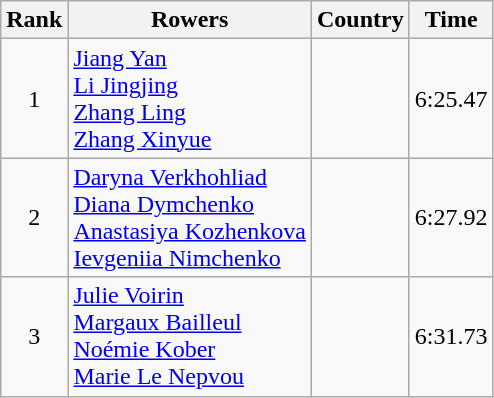<table class="wikitable" style="text-align:center">
<tr>
<th>Rank</th>
<th>Rowers</th>
<th>Country</th>
<th>Time</th>
</tr>
<tr>
<td>1</td>
<td align="left"><a href='#'>Jiang Yan</a><br><a href='#'>Li Jingjing</a><br><a href='#'>Zhang Ling</a><br><a href='#'>Zhang Xinyue</a></td>
<td align="left"></td>
<td>6:25.47</td>
</tr>
<tr>
<td>2</td>
<td align="left"><a href='#'>Daryna Verkhohliad</a><br><a href='#'>Diana Dymchenko</a><br><a href='#'>Anastasiya Kozhenkova</a><br><a href='#'>Ievgeniia Nimchenko</a></td>
<td align="left"></td>
<td>6:27.92</td>
</tr>
<tr>
<td>3</td>
<td align="left"><a href='#'>Julie Voirin</a><br><a href='#'>Margaux Bailleul</a><br><a href='#'>Noémie Kober</a><br><a href='#'>Marie Le Nepvou</a></td>
<td align="left"></td>
<td>6:31.73</td>
</tr>
</table>
